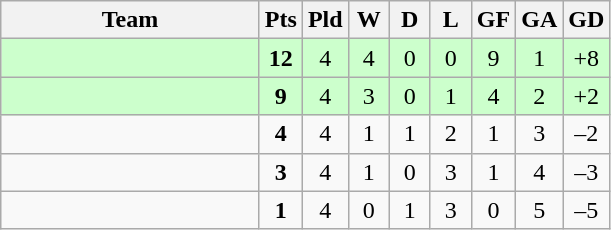<table class=wikitable style="text-align:center">
<tr>
<th width=165>Team</th>
<th width=20>Pts</th>
<th width=20>Pld</th>
<th width=20>W</th>
<th width=20>D</th>
<th width=20>L</th>
<th width=20>GF</th>
<th width=20>GA</th>
<th width=20>GD</th>
</tr>
<tr align=center style="background:#ccffcc;">
<td style="text-align:left;"></td>
<td><strong>12</strong></td>
<td>4</td>
<td>4</td>
<td>0</td>
<td>0</td>
<td>9</td>
<td>1</td>
<td>+8</td>
</tr>
<tr align=center style="background:#ccffcc;">
<td style="text-align:left;"></td>
<td><strong>9</strong></td>
<td>4</td>
<td>3</td>
<td>0</td>
<td>1</td>
<td>4</td>
<td>2</td>
<td>+2</td>
</tr>
<tr align=center>
<td style="text-align:left;"></td>
<td><strong>4</strong></td>
<td>4</td>
<td>1</td>
<td>1</td>
<td>2</td>
<td>1</td>
<td>3</td>
<td>–2</td>
</tr>
<tr align=center>
<td style="text-align:left;"></td>
<td><strong>3</strong></td>
<td>4</td>
<td>1</td>
<td>0</td>
<td>3</td>
<td>1</td>
<td>4</td>
<td>–3</td>
</tr>
<tr align=center>
<td style="text-align:left;"></td>
<td><strong>1</strong></td>
<td>4</td>
<td>0</td>
<td>1</td>
<td>3</td>
<td>0</td>
<td>5</td>
<td>–5</td>
</tr>
</table>
